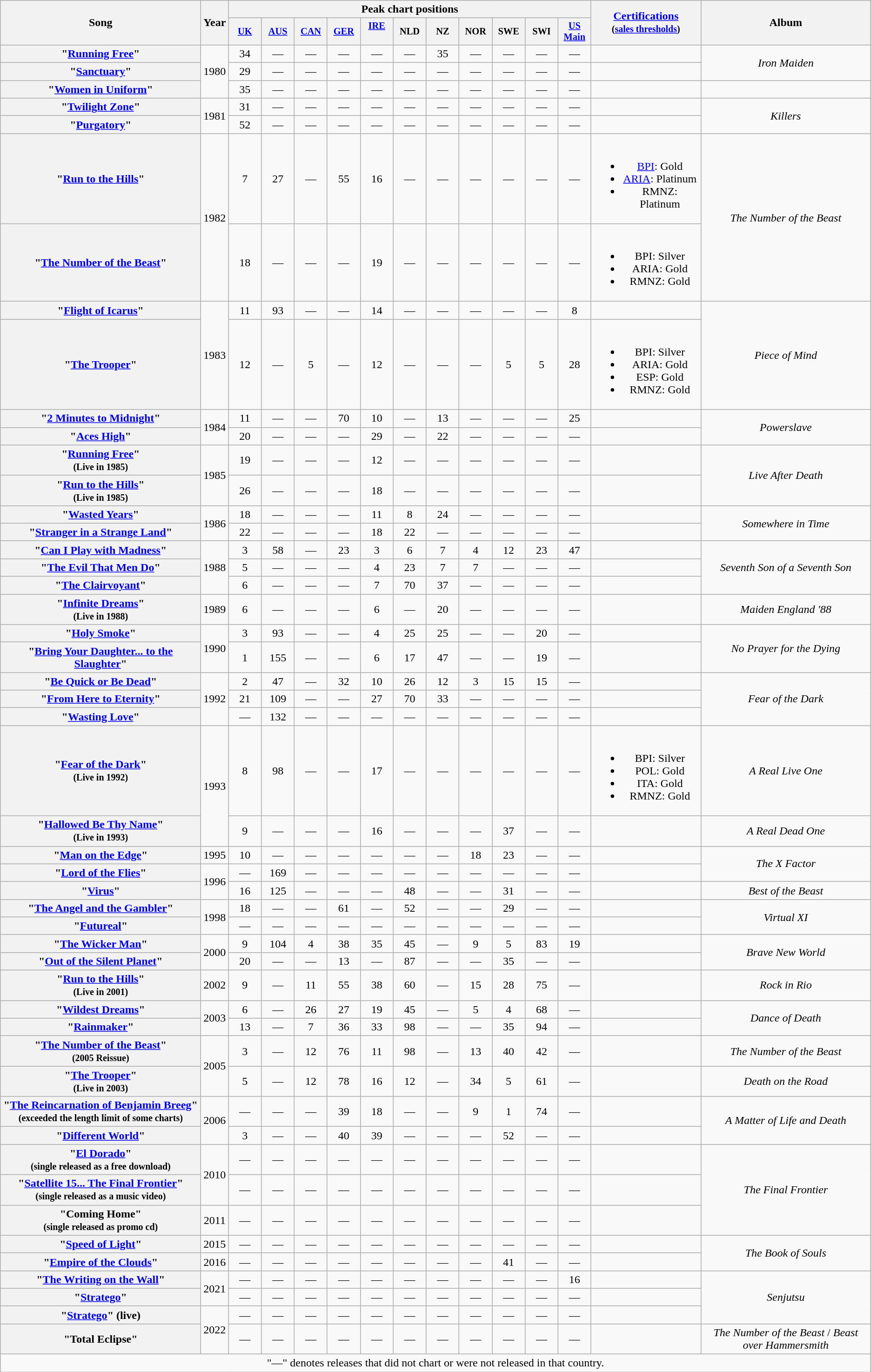<table class="wikitable plainrowheaders" style="text-align:center;">
<tr>
<th scope="col" rowspan="2" style="width:280px;">Song</th>
<th scope="col" rowspan="2">Year</th>
<th scope="col" colspan="11">Peak chart positions</th>
<th scope="col" rowspan="2" style="width:150px;"><a href='#'>Certifications</a><br><small>(<a href='#'>sales thresholds</a>)</small></th>
<th scope="col" rowspan="2">Album</th>
</tr>
<tr>
<th style="width:3em;font-size:85%;"><a href='#'>UK</a><br></th>
<th style="width:3em;font-size:85%;"><a href='#'>AUS</a><br></th>
<th style="width:3em;font-size:85%;"><a href='#'>CAN</a><br></th>
<th style="width:3em;font-size:85%;"><a href='#'>GER</a><br></th>
<th style="width:3em;font-size:85%;"><a href='#'>IRE</a><br><br></th>
<th style="width:3em;font-size:85%;">NLD<br></th>
<th style="width:3em;font-size:85%;">NZ<br></th>
<th style="width:3em;font-size:85%;">NOR<br></th>
<th style="width:3em;font-size:85%;">SWE<br></th>
<th style="width:3em;font-size:85%;">SWI<br></th>
<th style="width:3em;font-size:85%;"><a href='#'>US Main</a><br></th>
</tr>
<tr>
<th scope="row">"<a href='#'>Running Free</a>"</th>
<td rowspan="3">1980</td>
<td>34</td>
<td>—</td>
<td>—</td>
<td>—</td>
<td>—</td>
<td>—</td>
<td>35</td>
<td>—</td>
<td>—</td>
<td>—</td>
<td>—</td>
<td></td>
<td rowspan="2" style="text-align:center;"><em>Iron Maiden</em></td>
</tr>
<tr>
<th scope="row">"<a href='#'>Sanctuary</a>"</th>
<td>29</td>
<td>—</td>
<td>—</td>
<td>—</td>
<td>—</td>
<td>—</td>
<td>—</td>
<td>—</td>
<td>—</td>
<td>—</td>
<td>—</td>
<td></td>
</tr>
<tr>
<th scope="row">"<a href='#'>Women in Uniform</a>"</th>
<td>35</td>
<td>—</td>
<td>—</td>
<td>—</td>
<td>—</td>
<td>—</td>
<td>—</td>
<td>—</td>
<td>—</td>
<td>—</td>
<td>—</td>
<td></td>
<td></td>
</tr>
<tr>
<th scope="row">"<a href='#'>Twilight Zone</a>"</th>
<td rowspan="2">1981</td>
<td>31</td>
<td>—</td>
<td>—</td>
<td>—</td>
<td>—</td>
<td>—</td>
<td>—</td>
<td>—</td>
<td>—</td>
<td>—</td>
<td>—</td>
<td></td>
<td rowspan="2" style="text-align:center;"><em>Killers</em></td>
</tr>
<tr>
<th scope="row">"<a href='#'>Purgatory</a>"</th>
<td>52</td>
<td>—</td>
<td>—</td>
<td>—</td>
<td>—</td>
<td>—</td>
<td>—</td>
<td>—</td>
<td>—</td>
<td>—</td>
<td>—</td>
<td></td>
</tr>
<tr>
<th scope="row">"<a href='#'>Run to the Hills</a>"</th>
<td rowspan="2">1982</td>
<td>7</td>
<td>27</td>
<td>—</td>
<td>55</td>
<td>16</td>
<td>—</td>
<td>—</td>
<td>—</td>
<td>—</td>
<td>—</td>
<td>—</td>
<td><br><ul><li><a href='#'>BPI</a>: Gold</li><li><a href='#'>ARIA</a>: Platinum</li><li>RMNZ: Platinum</li></ul></td>
<td rowspan="2" style="text-align:center;"><em>The Number of the Beast</em></td>
</tr>
<tr>
<th scope="row">"<a href='#'>The Number of the Beast</a>"</th>
<td>18</td>
<td>—</td>
<td>—</td>
<td>—</td>
<td>19</td>
<td>—</td>
<td>—</td>
<td>—</td>
<td>—</td>
<td>—</td>
<td>—</td>
<td><br><ul><li>BPI: Silver</li><li>ARIA: Gold</li><li>RMNZ: Gold</li></ul></td>
</tr>
<tr>
<th scope="row">"<a href='#'>Flight of Icarus</a>"</th>
<td rowspan="2">1983</td>
<td>11</td>
<td>93</td>
<td>—</td>
<td>—</td>
<td>14</td>
<td>—</td>
<td>—</td>
<td>—</td>
<td>—</td>
<td>—</td>
<td>8</td>
<td></td>
<td rowspan="2" style="text-align:center;"><em>Piece of Mind</em></td>
</tr>
<tr>
<th scope="row">"<a href='#'>The Trooper</a>"</th>
<td>12</td>
<td>—</td>
<td>5</td>
<td>—</td>
<td>12</td>
<td>—</td>
<td>—</td>
<td>—</td>
<td>5</td>
<td>5</td>
<td>28</td>
<td><br><ul><li>BPI: Silver</li><li>ARIA: Gold</li><li>ESP: Gold</li><li>RMNZ: Gold</li></ul></td>
</tr>
<tr>
<th scope="row">"<a href='#'>2 Minutes to Midnight</a>"</th>
<td rowspan="2">1984</td>
<td>11</td>
<td>—</td>
<td>—</td>
<td>70</td>
<td>10</td>
<td>—</td>
<td>13</td>
<td>—</td>
<td>—</td>
<td>—</td>
<td>25</td>
<td></td>
<td rowspan="2" style="text-align:center;"><em>Powerslave</em></td>
</tr>
<tr>
<th scope="row">"<a href='#'>Aces High</a>"</th>
<td>20</td>
<td>—</td>
<td>—</td>
<td>—</td>
<td>29</td>
<td>—</td>
<td>22</td>
<td>—</td>
<td>—</td>
<td>—</td>
<td>—</td>
<td></td>
</tr>
<tr>
<th scope="row">"<a href='#'>Running Free</a>" <br><small>(Live in 1985)</small></th>
<td rowspan="2">1985</td>
<td>19</td>
<td>—</td>
<td>—</td>
<td>—</td>
<td>12</td>
<td>—</td>
<td>—</td>
<td>—</td>
<td>—</td>
<td>—</td>
<td>—</td>
<td></td>
<td rowspan="2" style="text-align:center;"><em>Live After Death</em></td>
</tr>
<tr>
<th scope="row">"<a href='#'>Run to the Hills</a>" <br><small>(Live in 1985)</small></th>
<td>26</td>
<td>—</td>
<td>—</td>
<td>—</td>
<td>18</td>
<td>—</td>
<td>—</td>
<td>—</td>
<td>—</td>
<td>—</td>
<td>—</td>
<td></td>
</tr>
<tr>
<th scope="row">"<a href='#'>Wasted Years</a>"</th>
<td rowspan="2">1986</td>
<td>18</td>
<td>—</td>
<td>—</td>
<td>—</td>
<td>11</td>
<td>8</td>
<td>24</td>
<td>—</td>
<td>—</td>
<td>—</td>
<td>—</td>
<td></td>
<td rowspan="2" style="text-align:center;"><em>Somewhere in Time</em></td>
</tr>
<tr>
<th scope="row">"<a href='#'>Stranger in a Strange Land</a>"</th>
<td>22</td>
<td>—</td>
<td>—</td>
<td>—</td>
<td>18</td>
<td>22</td>
<td>—</td>
<td>—</td>
<td>—</td>
<td>—</td>
<td>—</td>
<td></td>
</tr>
<tr>
<th scope="row">"<a href='#'>Can I Play with Madness</a>"</th>
<td rowspan="3">1988</td>
<td>3</td>
<td>58</td>
<td>—</td>
<td>23</td>
<td>3</td>
<td>6</td>
<td>7</td>
<td>4</td>
<td>12</td>
<td>23</td>
<td>47</td>
<td></td>
<td rowspan="3" style="text-align:center;"><em>Seventh Son of a Seventh Son</em></td>
</tr>
<tr>
<th scope="row">"<a href='#'>The Evil That Men Do</a>"</th>
<td>5</td>
<td>—</td>
<td>—</td>
<td>—</td>
<td>4</td>
<td>23</td>
<td>7</td>
<td>7</td>
<td>—</td>
<td>—</td>
<td>—</td>
<td></td>
</tr>
<tr>
<th scope="row">"<a href='#'>The Clairvoyant</a>" <br></th>
<td>6</td>
<td>—</td>
<td>—</td>
<td>—</td>
<td>7</td>
<td>70</td>
<td>37</td>
<td>—</td>
<td>—</td>
<td>—</td>
<td>—</td>
<td></td>
</tr>
<tr>
<th scope="row">"<a href='#'>Infinite Dreams</a>" <br><small>(Live in 1988)</small></th>
<td>1989</td>
<td>6</td>
<td>—</td>
<td>—</td>
<td>—</td>
<td>6</td>
<td>—</td>
<td>20</td>
<td>—</td>
<td>—</td>
<td>—</td>
<td>—</td>
<td></td>
<td><em>Maiden England '88</em></td>
</tr>
<tr>
<th scope="row">"<a href='#'>Holy Smoke</a>"</th>
<td rowspan="2">1990</td>
<td>3</td>
<td>93</td>
<td>—</td>
<td>—</td>
<td>4</td>
<td>25</td>
<td>25</td>
<td>—</td>
<td>—</td>
<td>20</td>
<td>—</td>
<td></td>
<td rowspan="2" style="text-align:center;"><em>No Prayer for the Dying</em></td>
</tr>
<tr>
<th scope="row">"<a href='#'>Bring Your Daughter... to the Slaughter</a>"</th>
<td>1</td>
<td>155</td>
<td>—</td>
<td>—</td>
<td>6</td>
<td>17</td>
<td>47</td>
<td>—</td>
<td>—</td>
<td>19</td>
<td>—</td>
<td></td>
</tr>
<tr>
<th scope="row">"<a href='#'>Be Quick or Be Dead</a>"</th>
<td rowspan="3">1992</td>
<td>2</td>
<td>47</td>
<td>—</td>
<td>32</td>
<td>10</td>
<td>26</td>
<td>12</td>
<td>3</td>
<td>15</td>
<td>15</td>
<td>—</td>
<td></td>
<td rowspan="3" style="text-align:center;"><em>Fear of the Dark</em></td>
</tr>
<tr>
<th scope="row">"<a href='#'>From Here to Eternity</a>"</th>
<td>21</td>
<td>109</td>
<td>—</td>
<td>—</td>
<td>27</td>
<td>70</td>
<td>33</td>
<td>—</td>
<td>—</td>
<td>—</td>
<td>—</td>
<td></td>
</tr>
<tr>
<th scope="row">"<a href='#'>Wasting Love</a>"</th>
<td>—</td>
<td>132</td>
<td>—</td>
<td>—</td>
<td>—</td>
<td>—</td>
<td>—</td>
<td>—</td>
<td>—</td>
<td>—</td>
<td>—</td>
<td></td>
</tr>
<tr>
<th scope="row">"<a href='#'>Fear of the Dark</a>" <br><small>(Live in 1992)</small></th>
<td rowspan="2">1993</td>
<td>8</td>
<td>98</td>
<td>—</td>
<td>—</td>
<td>17</td>
<td>—</td>
<td>—</td>
<td>—</td>
<td>—</td>
<td>—</td>
<td>—</td>
<td><br><ul><li>BPI: Silver</li><li>POL: Gold</li><li>ITA: Gold</li><li>RMNZ: Gold</li></ul></td>
<td><em>A Real Live One</em></td>
</tr>
<tr>
<th scope="row">"<a href='#'>Hallowed Be Thy Name</a>" <br><small>(Live in 1993)</small></th>
<td>9</td>
<td>—</td>
<td>—</td>
<td>—</td>
<td>16</td>
<td>—</td>
<td>—</td>
<td>—</td>
<td>37</td>
<td>—</td>
<td>—</td>
<td></td>
<td><em>A Real Dead One</em></td>
</tr>
<tr>
<th scope="row">"<a href='#'>Man on the Edge</a>"</th>
<td>1995</td>
<td>10</td>
<td>—</td>
<td>—</td>
<td>—</td>
<td>—</td>
<td>—</td>
<td>—</td>
<td>18</td>
<td>23</td>
<td>—</td>
<td>—</td>
<td></td>
<td rowspan="2" style="text-align:center;"><em>The X Factor</em></td>
</tr>
<tr>
<th scope="row">"<a href='#'>Lord of the Flies</a>"</th>
<td rowspan="2">1996</td>
<td>—</td>
<td>169</td>
<td>—</td>
<td>—</td>
<td>—</td>
<td>—</td>
<td>—</td>
<td>—</td>
<td>—</td>
<td>—</td>
<td>—</td>
<td></td>
</tr>
<tr>
<th scope="row">"<a href='#'>Virus</a>"</th>
<td>16</td>
<td>125</td>
<td>—</td>
<td>—</td>
<td>—</td>
<td>48</td>
<td>—</td>
<td>—</td>
<td>31</td>
<td>—</td>
<td>—</td>
<td></td>
<td><em>Best of the Beast</em></td>
</tr>
<tr>
<th scope="row">"<a href='#'>The Angel and the Gambler</a>"</th>
<td rowspan="2">1998</td>
<td>18</td>
<td>—</td>
<td>—</td>
<td>61</td>
<td>—</td>
<td>52</td>
<td>—</td>
<td>—</td>
<td>29</td>
<td>—</td>
<td>—</td>
<td></td>
<td rowspan="2" style="text-align:center;"><em>Virtual XI</em></td>
</tr>
<tr>
<th scope="row">"<a href='#'>Futureal</a>"</th>
<td>—</td>
<td>—</td>
<td>—</td>
<td>—</td>
<td>—</td>
<td>—</td>
<td>—</td>
<td>—</td>
<td>—</td>
<td>—</td>
<td>—</td>
<td></td>
</tr>
<tr>
<th scope="row">"<a href='#'>The Wicker Man</a>"</th>
<td rowspan="2">2000</td>
<td>9</td>
<td>104</td>
<td>4</td>
<td>38</td>
<td>35</td>
<td>45</td>
<td>—</td>
<td>9</td>
<td>5</td>
<td>83</td>
<td>19</td>
<td></td>
<td rowspan="2" style="text-align:center;"><em>Brave New World</em></td>
</tr>
<tr>
<th scope="row">"<a href='#'>Out of the Silent Planet</a>"</th>
<td>20</td>
<td>—</td>
<td>—</td>
<td>13</td>
<td>—</td>
<td>87</td>
<td>—</td>
<td>—</td>
<td>35</td>
<td>—</td>
<td>—</td>
<td></td>
</tr>
<tr>
<th scope="row">"<a href='#'>Run to the Hills</a>" <br><small>(Live in 2001)</small></th>
<td>2002</td>
<td>9</td>
<td>—</td>
<td>11</td>
<td>55</td>
<td>38</td>
<td>60</td>
<td>—</td>
<td>15</td>
<td>28</td>
<td>75</td>
<td>—</td>
<td></td>
<td><em>Rock in Rio</em></td>
</tr>
<tr>
<th scope="row">"<a href='#'>Wildest Dreams</a>"</th>
<td rowspan="2">2003</td>
<td>6</td>
<td>—</td>
<td>26</td>
<td>27</td>
<td>19</td>
<td>45</td>
<td>—</td>
<td>5</td>
<td>4</td>
<td>68</td>
<td>—</td>
<td></td>
<td rowspan="2" style="text-align:center;"><em>Dance of Death</em></td>
</tr>
<tr>
<th scope="row">"<a href='#'>Rainmaker</a>"</th>
<td>13</td>
<td>—</td>
<td>7</td>
<td>36</td>
<td>33</td>
<td>98</td>
<td>—</td>
<td>—</td>
<td>35</td>
<td>94</td>
<td>—</td>
<td></td>
</tr>
<tr>
<th scope="row">"<a href='#'>The Number of the Beast</a>" <br><small>(2005 Reissue)</small></th>
<td rowspan="2">2005</td>
<td>3</td>
<td>—</td>
<td>12</td>
<td>76</td>
<td>11</td>
<td>98</td>
<td>—</td>
<td>13</td>
<td>40</td>
<td>42</td>
<td>—</td>
<td></td>
<td><em>The Number of the Beast</em></td>
</tr>
<tr>
<th scope="row">"<a href='#'>The Trooper</a>" <br><small>(Live in 2003)</small></th>
<td>5</td>
<td>—</td>
<td>12</td>
<td>78</td>
<td>16</td>
<td>12</td>
<td>—</td>
<td>34</td>
<td>5</td>
<td>61</td>
<td>—</td>
<td></td>
<td><em>Death on the Road</em></td>
</tr>
<tr>
<th scope="row">"<a href='#'>The Reincarnation of Benjamin Breeg</a>" <br><small>(exceeded the length limit of some charts)</small></th>
<td rowspan="2">2006</td>
<td>—</td>
<td>—</td>
<td>—</td>
<td>39</td>
<td>18</td>
<td>—</td>
<td>—</td>
<td>9</td>
<td>1</td>
<td>74</td>
<td>—</td>
<td></td>
<td rowspan="2" style="text-align:center;"><em>A Matter of Life and Death</em></td>
</tr>
<tr>
<th scope="row">"<a href='#'>Different World</a>"</th>
<td>3</td>
<td>—</td>
<td>—</td>
<td>40</td>
<td>39</td>
<td>—</td>
<td>—</td>
<td>—</td>
<td>52</td>
<td>—</td>
<td>—</td>
<td></td>
</tr>
<tr>
<th scope="row">"<a href='#'>El Dorado</a>" <br><small>(single released as a free download)</small></th>
<td rowspan="2">2010</td>
<td>—</td>
<td>—</td>
<td>—</td>
<td>—</td>
<td>—</td>
<td>—</td>
<td>—</td>
<td>—</td>
<td>—</td>
<td>—</td>
<td>—</td>
<td></td>
<td rowspan="3" style="text-align:center;"><em>The Final Frontier</em></td>
</tr>
<tr>
<th scope="row">"<a href='#'>Satellite 15... The Final Frontier</a>" <br><small>(single released as a music video)</small></th>
<td>—</td>
<td>—</td>
<td>—</td>
<td>—</td>
<td>—</td>
<td>—</td>
<td>—</td>
<td>—</td>
<td>—</td>
<td>—</td>
<td>—</td>
<td></td>
</tr>
<tr>
<th scope="row">"Coming Home" <br><small>(single released as promo cd)</small></th>
<td>2011</td>
<td>—</td>
<td>—</td>
<td>—</td>
<td>—</td>
<td>—</td>
<td>—</td>
<td>—</td>
<td>—</td>
<td>—</td>
<td>—</td>
<td>—</td>
</tr>
<tr>
<th scope="row">"<a href='#'>Speed of Light</a>"</th>
<td>2015</td>
<td>—</td>
<td>—</td>
<td>—</td>
<td>—</td>
<td>—</td>
<td>—</td>
<td>—</td>
<td>—</td>
<td>—</td>
<td>—</td>
<td>—</td>
<td></td>
<td rowspan="2" style="text-align:center;"><em>The Book of Souls</em></td>
</tr>
<tr>
<th scope="row">"<a href='#'>Empire of the Clouds</a>"</th>
<td>2016</td>
<td>—</td>
<td>—</td>
<td>—</td>
<td>—</td>
<td>—</td>
<td>—</td>
<td>—</td>
<td>—</td>
<td>41</td>
<td>—</td>
<td>—</td>
<td></td>
</tr>
<tr>
<th scope="row">"<a href='#'>The Writing on the Wall</a>"</th>
<td rowspan="2">2021</td>
<td>—</td>
<td>—</td>
<td>—</td>
<td>—</td>
<td>—</td>
<td>—</td>
<td>—</td>
<td>—</td>
<td>—</td>
<td>—</td>
<td>16</td>
<td></td>
<td rowspan="3" style="text-align:center;"><em>Senjutsu</em></td>
</tr>
<tr>
<th scope="row">"<a href='#'>Stratego</a>"</th>
<td>—</td>
<td>—</td>
<td>—</td>
<td>—</td>
<td>—</td>
<td>—</td>
<td>—</td>
<td>—</td>
<td>—</td>
<td>—</td>
<td>—</td>
<td></td>
</tr>
<tr>
<th scope="row">"<a href='#'>Stratego</a>" (live)</th>
<td rowspan="2">2022</td>
<td>—</td>
<td>—</td>
<td>—</td>
<td>—</td>
<td>—</td>
<td>—</td>
<td>—</td>
<td>—</td>
<td>—</td>
<td>—</td>
<td>—</td>
<td></td>
</tr>
<tr>
<th scope="row">"Total Eclipse"</th>
<td>—</td>
<td>—</td>
<td>—</td>
<td>—</td>
<td>—</td>
<td>—</td>
<td>—</td>
<td>—</td>
<td>—</td>
<td>—</td>
<td>—</td>
<td></td>
<td style="text-align:center;"><em>The Number of the Beast</em> / <em>Beast over Hammersmith</em></td>
</tr>
<tr>
<td colspan="19">"—" denotes releases that did not chart or were not released in that country.</td>
</tr>
</table>
